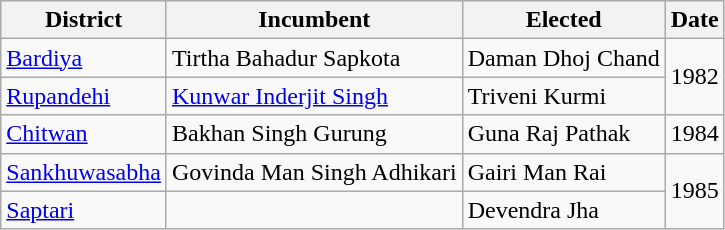<table class="wikitable">
<tr>
<th>District</th>
<th>Incumbent</th>
<th>Elected</th>
<th>Date</th>
</tr>
<tr>
<td><a href='#'>Bardiya</a></td>
<td>Tirtha Bahadur Sapkota</td>
<td>Daman Dhoj Chand</td>
<td rowspan="2">1982</td>
</tr>
<tr>
<td><a href='#'>Rupandehi</a></td>
<td><a href='#'>Kunwar Inderjit Singh</a></td>
<td>Triveni Kurmi</td>
</tr>
<tr>
<td><a href='#'>Chitwan</a></td>
<td>Bakhan Singh Gurung</td>
<td>Guna Raj Pathak</td>
<td>1984</td>
</tr>
<tr>
<td><a href='#'>Sankhuwasabha</a></td>
<td>Govinda Man Singh Adhikari</td>
<td>Gairi Man Rai</td>
<td rowspan="2">1985</td>
</tr>
<tr>
<td><a href='#'>Saptari</a></td>
<td></td>
<td>Devendra Jha</td>
</tr>
</table>
